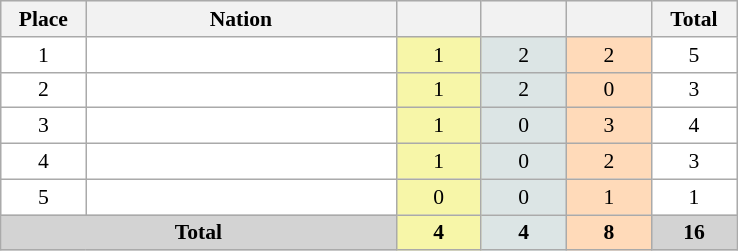<table class=wikitable style="border:1px solid #AAAAAA;font-size:90%">
<tr bgcolor="#EFEFEF">
<th width=50>Place</th>
<th width=200>Nation</th>
<th width=50></th>
<th width=50></th>
<th width=50></th>
<th width=50>Total</th>
</tr>
<tr align="center" valign="top" bgcolor="#FFFFFF">
<td>1</td>
<td align="left"></td>
<td style="background:#F7F6A8;">1</td>
<td style="background:#DCE5E5;">2</td>
<td style="background:#FFDAB9;">2</td>
<td>5</td>
</tr>
<tr align="center" valign="top" bgcolor="#FFFFFF">
<td>2</td>
<td align="left"></td>
<td style="background:#F7F6A8;">1</td>
<td style="background:#DCE5E5;">2</td>
<td style="background:#FFDAB9;">0</td>
<td>3</td>
</tr>
<tr align="center" valign="top" bgcolor="#FFFFFF">
<td>3</td>
<td align="left"></td>
<td style="background:#F7F6A8;">1</td>
<td style="background:#DCE5E5;">0</td>
<td style="background:#FFDAB9;">3</td>
<td>4</td>
</tr>
<tr align="center" valign="top" bgcolor="#FFFFFF">
<td>4</td>
<td align="left"></td>
<td style="background:#F7F6A8;">1</td>
<td style="background:#DCE5E5;">0</td>
<td style="background:#FFDAB9;">2</td>
<td>3</td>
</tr>
<tr align="center" valign="top" bgcolor="#FFFFFF">
<td>5</td>
<td align="left"></td>
<td style="background:#F7F6A8;">0</td>
<td style="background:#DCE5E5;">0</td>
<td style="background:#FFDAB9;">1</td>
<td>1</td>
</tr>
<tr align="center">
<td colspan="2" bgcolor=D3D3D3><strong>Total</strong></td>
<td style="background:#F7F6A8;"><strong>4</strong></td>
<td style="background:#DCE5E5;"><strong>4</strong></td>
<td style="background:#FFDAB9;"><strong>8</strong></td>
<td bgcolor=D3D3D3><strong>16</strong></td>
</tr>
</table>
